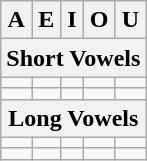<table class="wikitable" style="text-align:center;">
<tr>
<th>A</th>
<th>E</th>
<th>I</th>
<th>O</th>
<th>U</th>
</tr>
<tr>
<th colspan="5">Short Vowels</th>
</tr>
<tr dir="rtl">
<td><span></span></td>
<td><span></span></td>
<td><span></span></td>
<td><span></span></td>
<td><span></span></td>
</tr>
<tr dir="rtl">
<td><span></span></td>
<td><span></span></td>
<td><span></span></td>
<td><span></span></td>
<td><span></span></td>
</tr>
<tr>
<th colspan="5">Long Vowels</th>
</tr>
<tr dir="rtl">
<td><span></span></td>
<td><span></span></td>
<td><span></span></td>
<td><span></span></td>
<td><span></span></td>
</tr>
<tr dir="rtl">
<td><span></span></td>
<td><span></span></td>
<td><span></span></td>
<td><span></span></td>
<td><span></span></td>
</tr>
</table>
